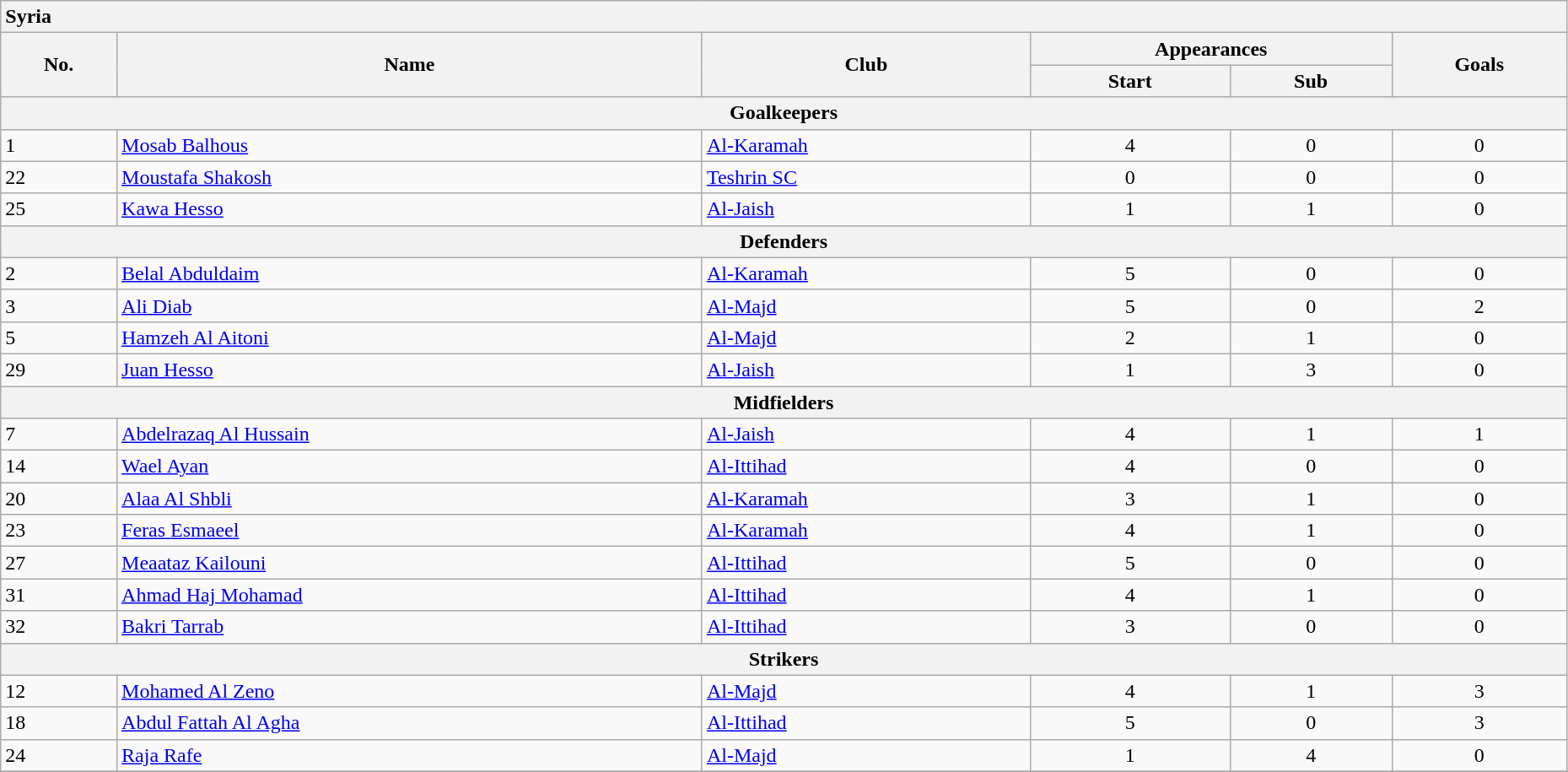<table class="wikitable collapsible collapsed" style="font-size: 100%; margin:0px;" width="98%">
<tr>
<th colspan="6" style="text-align:left;"> Syria </th>
</tr>
<tr>
<th rowspan="2">No.</th>
<th rowspan="2">Name</th>
<th rowspan="2">Club</th>
<th colspan="2">Appearances</th>
<th rowspan="2">Goals</th>
</tr>
<tr>
<th colspan=1>Start</th>
<th colspan=1>Sub</th>
</tr>
<tr>
<th colspan="6">Goalkeepers</th>
</tr>
<tr>
<td>1</td>
<td><a href='#'>Mosab Balhous</a></td>
<td> <a href='#'>Al-Karamah</a></td>
<td align="center">4</td>
<td align="center">0</td>
<td align="center">0</td>
</tr>
<tr>
<td>22</td>
<td><a href='#'>Moustafa Shakosh</a></td>
<td> <a href='#'>Teshrin SC</a></td>
<td align="center">0</td>
<td align="center">0</td>
<td align="center">0</td>
</tr>
<tr>
<td>25</td>
<td><a href='#'>Kawa Hesso</a></td>
<td> <a href='#'>Al-Jaish</a></td>
<td align="center">1</td>
<td align="center">1</td>
<td align="center">0</td>
</tr>
<tr>
<th colspan=6>Defenders</th>
</tr>
<tr>
<td>2</td>
<td><a href='#'>Belal Abduldaim</a></td>
<td> <a href='#'>Al-Karamah</a></td>
<td align="center">5</td>
<td align="center">0</td>
<td align="center">0</td>
</tr>
<tr>
<td>3</td>
<td><a href='#'>Ali Diab</a></td>
<td> <a href='#'>Al-Majd</a></td>
<td align="center">5</td>
<td align="center">0</td>
<td align="center">2</td>
</tr>
<tr>
<td>5</td>
<td><a href='#'>Hamzeh Al Aitoni</a></td>
<td> <a href='#'>Al-Majd</a></td>
<td align="center">2</td>
<td align="center">1</td>
<td align="center">0</td>
</tr>
<tr>
<td>29</td>
<td><a href='#'>Juan Hesso</a></td>
<td> <a href='#'>Al-Jaish</a></td>
<td align="center">1</td>
<td align="center">3</td>
<td align="center">0</td>
</tr>
<tr>
<th colspan=6>Midfielders</th>
</tr>
<tr>
<td>7</td>
<td><a href='#'>Abdelrazaq Al Hussain</a></td>
<td> <a href='#'>Al-Jaish</a></td>
<td align="center">4</td>
<td align="center">1</td>
<td align="center">1</td>
</tr>
<tr>
<td>14</td>
<td><a href='#'>Wael Ayan</a></td>
<td> <a href='#'>Al-Ittihad</a></td>
<td align="center">4</td>
<td align="center">0</td>
<td align="center">0</td>
</tr>
<tr>
<td>20</td>
<td><a href='#'>Alaa Al Shbli</a></td>
<td> <a href='#'>Al-Karamah</a></td>
<td align="center">3</td>
<td align="center">1</td>
<td align="center">0</td>
</tr>
<tr>
<td>23</td>
<td><a href='#'>Feras Esmaeel</a></td>
<td> <a href='#'>Al-Karamah</a></td>
<td align="center">4</td>
<td align="center">1</td>
<td align="center">0</td>
</tr>
<tr>
<td>27</td>
<td><a href='#'>Meaataz Kailouni</a></td>
<td> <a href='#'>Al-Ittihad</a></td>
<td align="center">5</td>
<td align="center">0</td>
<td align="center">0</td>
</tr>
<tr>
<td>31</td>
<td><a href='#'>Ahmad Haj Mohamad</a></td>
<td> <a href='#'>Al-Ittihad</a></td>
<td align="center">4</td>
<td align="center">1</td>
<td align="center">0</td>
</tr>
<tr>
<td>32</td>
<td><a href='#'>Bakri Tarrab</a></td>
<td> <a href='#'>Al-Ittihad</a></td>
<td align="center">3</td>
<td align="center">0</td>
<td align="center">0</td>
</tr>
<tr>
<th colspan=6>Strikers</th>
</tr>
<tr>
<td>12</td>
<td><a href='#'>Mohamed Al Zeno</a></td>
<td> <a href='#'>Al-Majd</a></td>
<td align="center">4</td>
<td align="center">1</td>
<td align="center">3</td>
</tr>
<tr>
<td>18</td>
<td><a href='#'>Abdul Fattah Al Agha</a></td>
<td> <a href='#'>Al-Ittihad</a></td>
<td align="center">5</td>
<td align="center">0</td>
<td align="center">3</td>
</tr>
<tr>
<td>24</td>
<td><a href='#'>Raja Rafe</a></td>
<td> <a href='#'>Al-Majd</a></td>
<td align="center">1</td>
<td align="center">4</td>
<td align="center">0</td>
</tr>
<tr>
</tr>
</table>
